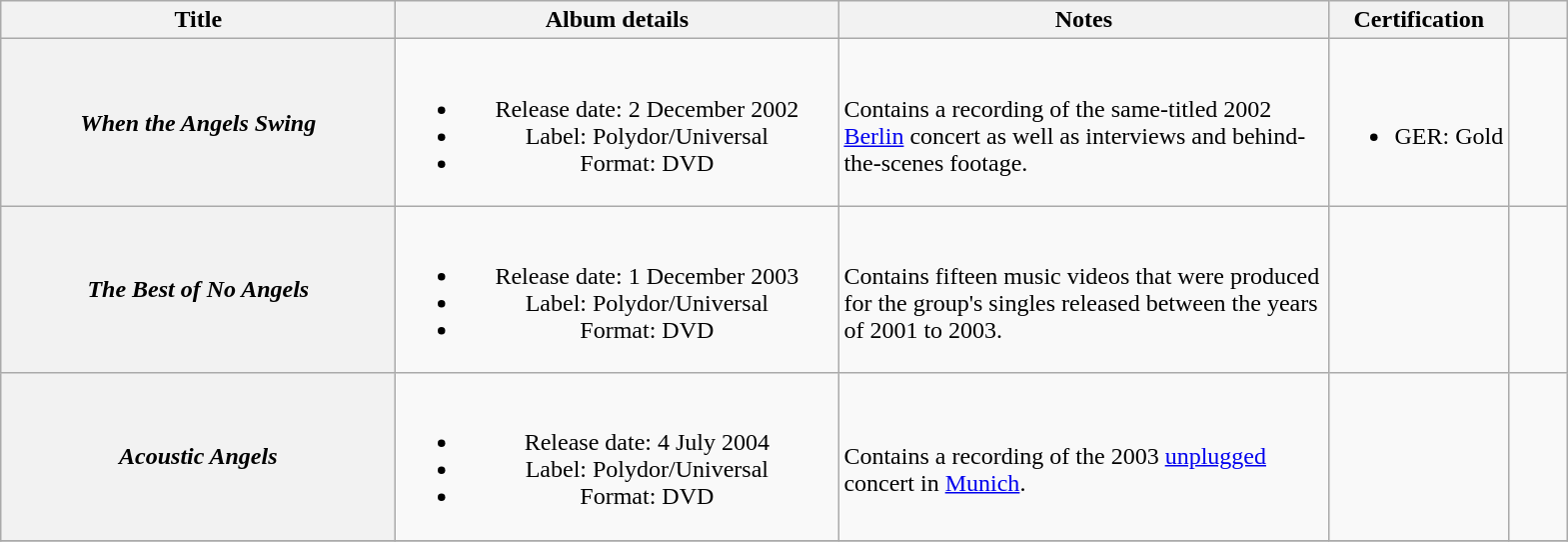<table class="wikitable plainrowheaders" style="text-align:center;" border="1">
<tr>
<th scope="col" style="width:16em;">Title</th>
<th scope="col" style="width:18em;">Album details</th>
<th scope="col" style="width:20em;">Notes</th>
<th scope="col">Certification</th>
<th scope="col" style="width:2em;" class="unsortable"></th>
</tr>
<tr>
<th scope="row"><em>When the Angels Swing</em></th>
<td><br><ul><li>Release date: 2 December 2002</li><li>Label: Polydor/Universal</li><li>Format: DVD</li></ul></td>
<td align=left><br>Contains a recording of the same-titled 2002 <a href='#'>Berlin</a> concert as well as interviews and behind-the-scenes footage.</td>
<td align=left><br><ul><li>GER: Gold</li></ul></td>
<td></td>
</tr>
<tr>
<th scope="row"><em>The Best of No Angels</em></th>
<td><br><ul><li>Release date: 1 December 2003</li><li>Label: Polydor/Universal</li><li>Format: DVD</li></ul></td>
<td align=left><br>Contains fifteen music videos that were produced for the group's singles released between the years of 2001 to 2003.</td>
<td></td>
<td></td>
</tr>
<tr>
<th scope="row"><em>Acoustic Angels</em></th>
<td><br><ul><li>Release date: 4 July 2004</li><li>Label: Polydor/Universal</li><li>Format: DVD</li></ul></td>
<td align=left><br>Contains a recording of the 2003 <a href='#'>unplugged</a> concert in <a href='#'>Munich</a>.</td>
<td></td>
<td><br></td>
</tr>
<tr>
</tr>
</table>
